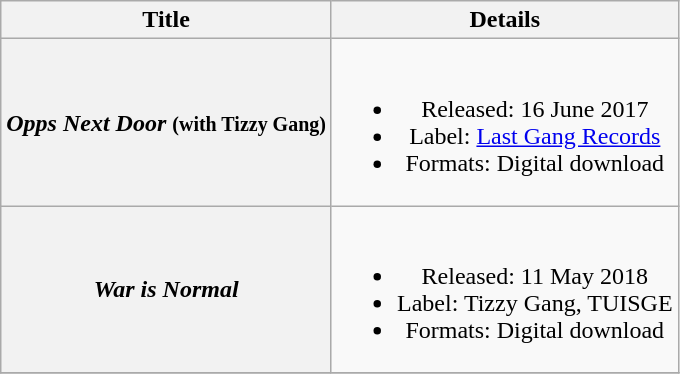<table class="wikitable plainrowheaders" style="text-align:center;">
<tr>
<th scope="col">Title</th>
<th scope="col">Details</th>
</tr>
<tr>
<th scope="row"><strong><em>Opps Next Door</em></strong> <small>(with Tizzy Gang)</small></th>
<td><br><ul><li>Released: 16 June 2017</li><li>Label: <a href='#'>Last Gang Records</a></li><li>Formats: Digital download</li></ul></td>
</tr>
<tr>
<th scope="row"><strong><em>War is Normal</em></strong></th>
<td><br><ul><li>Released: 11 May 2018</li><li>Label: Tizzy Gang, TUISGE</li><li>Formats: Digital download</li></ul></td>
</tr>
<tr>
</tr>
</table>
